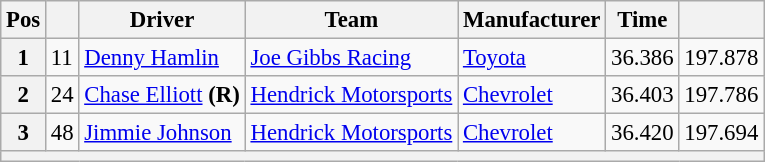<table class="wikitable" style="font-size:95%">
<tr>
<th>Pos</th>
<th></th>
<th>Driver</th>
<th>Team</th>
<th>Manufacturer</th>
<th>Time</th>
<th></th>
</tr>
<tr>
<th>1</th>
<td>11</td>
<td><a href='#'>Denny Hamlin</a></td>
<td><a href='#'>Joe Gibbs Racing</a></td>
<td><a href='#'>Toyota</a></td>
<td>36.386</td>
<td>197.878</td>
</tr>
<tr>
<th>2</th>
<td>24</td>
<td><a href='#'>Chase Elliott</a> <strong>(R)</strong></td>
<td><a href='#'>Hendrick Motorsports</a></td>
<td><a href='#'>Chevrolet</a></td>
<td>36.403</td>
<td>197.786</td>
</tr>
<tr>
<th>3</th>
<td>48</td>
<td><a href='#'>Jimmie Johnson</a></td>
<td><a href='#'>Hendrick Motorsports</a></td>
<td><a href='#'>Chevrolet</a></td>
<td>36.420</td>
<td>197.694</td>
</tr>
<tr>
<th colspan="7"></th>
</tr>
</table>
